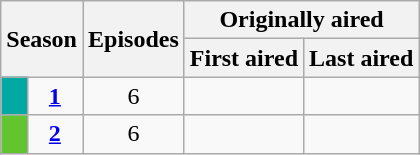<table class="wikitable" style="text-align:center">
<tr>
<th colspan="2" rowspan="2">Season</th>
<th rowspan="2">Episodes</th>
<th colspan="2">Originally aired</th>
</tr>
<tr>
<th>First aired</th>
<th>Last aired</th>
</tr>
<tr>
<td bgcolor="#02A9A3"></td>
<td><strong><a href='#'>1</a></strong></td>
<td>6</td>
<td></td>
<td></td>
</tr>
<tr>
<td bgcolor="#62c42f"></td>
<td><strong><a href='#'>2</a></strong></td>
<td>6</td>
<td></td>
<td></td>
</tr>
</table>
